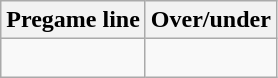<table class="wikitable">
<tr align="center">
<th style=>Pregame line</th>
<th style=>Over/under</th>
</tr>
<tr align="center">
<td></td>
<td> </td>
</tr>
</table>
